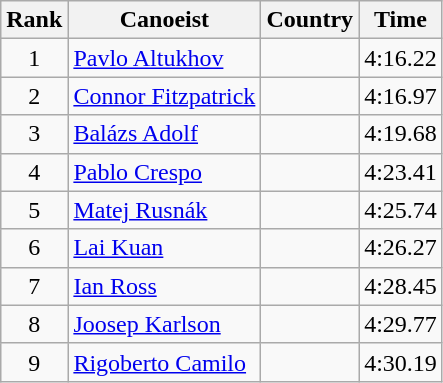<table class="wikitable" style="text-align:center">
<tr>
<th>Rank</th>
<th>Canoeist</th>
<th>Country</th>
<th>Time</th>
</tr>
<tr>
<td>1</td>
<td align="left"><a href='#'>Pavlo Altukhov</a></td>
<td align="left"></td>
<td>4:16.22</td>
</tr>
<tr>
<td>2</td>
<td align="left"><a href='#'>Connor Fitzpatrick</a></td>
<td align="left"></td>
<td>4:16.97</td>
</tr>
<tr>
<td>3</td>
<td align="left"><a href='#'>Balázs Adolf</a></td>
<td align="left"></td>
<td>4:19.68</td>
</tr>
<tr>
<td>4</td>
<td align="left"><a href='#'>Pablo Crespo</a></td>
<td align="left"></td>
<td>4:23.41</td>
</tr>
<tr>
<td>5</td>
<td align="left"><a href='#'>Matej Rusnák</a></td>
<td align="left"></td>
<td>4:25.74</td>
</tr>
<tr>
<td>6</td>
<td align="left"><a href='#'>Lai Kuan</a></td>
<td align="left"></td>
<td>4:26.27</td>
</tr>
<tr>
<td>7</td>
<td align="left"><a href='#'>Ian Ross</a></td>
<td align="left"></td>
<td>4:28.45</td>
</tr>
<tr>
<td>8</td>
<td align="left"><a href='#'>Joosep Karlson</a></td>
<td align="left"></td>
<td>4:29.77</td>
</tr>
<tr>
<td>9</td>
<td align="left"><a href='#'>Rigoberto Camilo</a></td>
<td align="left"></td>
<td>4:30.19</td>
</tr>
</table>
